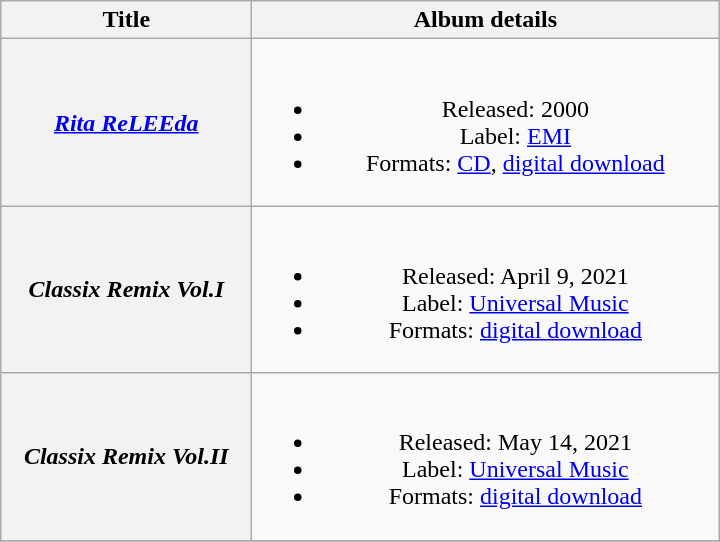<table class="wikitable plainrowheaders" style="text-align:center;">
<tr>
<th scope="col" style="width:10em;">Title</th>
<th scope="col" style="width:19em;">Album details</th>
</tr>
<tr>
<th scope="row"><em><a href='#'>Rita ReLEEda</a></em></th>
<td><br><ul><li>Released: 2000</li><li>Label: <a href='#'>EMI</a></li><li>Formats: <a href='#'>CD</a>, <a href='#'>digital download</a></li></ul></td>
</tr>
<tr>
<th scope="row"><em>Classix Remix Vol.I</em></th>
<td><br><ul><li>Released: April 9, 2021</li><li>Label: <a href='#'>Universal Music</a></li><li>Formats: <a href='#'>digital download</a></li></ul></td>
</tr>
<tr>
<th scope="row"><em>Classix Remix Vol.II</em></th>
<td><br><ul><li>Released: May 14, 2021</li><li>Label: <a href='#'>Universal Music</a></li><li>Formats: <a href='#'>digital download</a></li></ul></td>
</tr>
<tr>
</tr>
</table>
